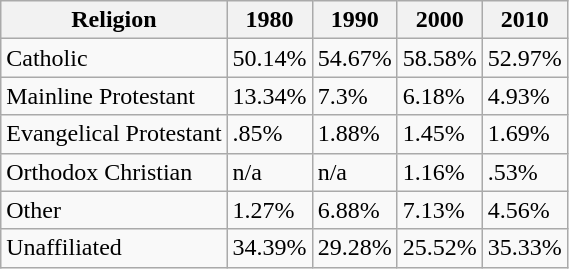<table class="wikitable">
<tr>
<th>Religion</th>
<th>1980</th>
<th>1990</th>
<th>2000</th>
<th>2010</th>
</tr>
<tr>
<td>Catholic</td>
<td>50.14%</td>
<td>54.67%</td>
<td>58.58%</td>
<td>52.97%</td>
</tr>
<tr>
<td>Mainline Protestant</td>
<td>13.34%</td>
<td>7.3%</td>
<td>6.18%</td>
<td>4.93%</td>
</tr>
<tr>
<td>Evangelical Protestant</td>
<td>.85%</td>
<td>1.88%</td>
<td>1.45%</td>
<td>1.69%</td>
</tr>
<tr>
<td>Orthodox Christian</td>
<td>n/a</td>
<td>n/a</td>
<td>1.16%</td>
<td>.53%</td>
</tr>
<tr>
<td>Other</td>
<td>1.27%</td>
<td>6.88%</td>
<td>7.13%</td>
<td>4.56%</td>
</tr>
<tr>
<td>Unaffiliated</td>
<td>34.39%</td>
<td>29.28%</td>
<td>25.52%</td>
<td>35.33%</td>
</tr>
</table>
